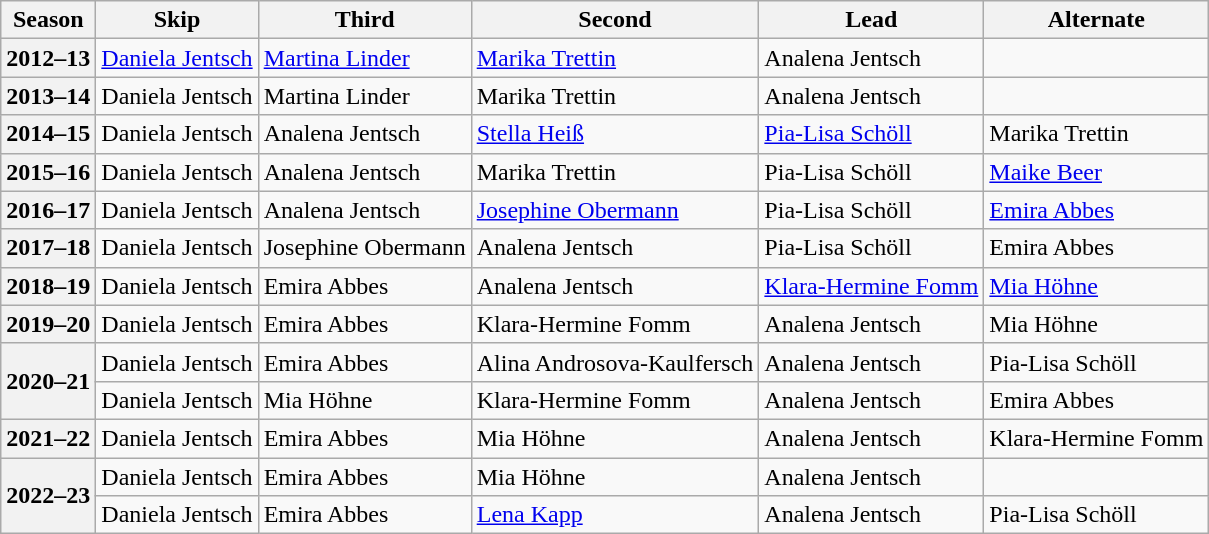<table class="wikitable">
<tr>
<th scope="col">Season</th>
<th scope="col">Skip</th>
<th scope="col">Third</th>
<th scope="col">Second</th>
<th scope="col">Lead</th>
<th scope="col">Alternate</th>
</tr>
<tr>
<th scope="row">2012–13</th>
<td><a href='#'>Daniela Jentsch</a></td>
<td><a href='#'>Martina Linder</a></td>
<td><a href='#'>Marika Trettin</a></td>
<td>Analena Jentsch</td>
<td></td>
</tr>
<tr>
<th scope="row">2013–14</th>
<td>Daniela Jentsch</td>
<td>Martina Linder</td>
<td>Marika Trettin</td>
<td>Analena Jentsch</td>
<td></td>
</tr>
<tr>
<th scope="row">2014–15</th>
<td>Daniela Jentsch</td>
<td>Analena Jentsch</td>
<td><a href='#'>Stella Heiß</a></td>
<td><a href='#'>Pia-Lisa Schöll</a></td>
<td>Marika Trettin</td>
</tr>
<tr>
<th scope="row">2015–16</th>
<td>Daniela Jentsch</td>
<td>Analena Jentsch</td>
<td>Marika Trettin</td>
<td>Pia-Lisa Schöll</td>
<td><a href='#'>Maike Beer</a></td>
</tr>
<tr>
<th scope="row">2016–17</th>
<td>Daniela Jentsch</td>
<td>Analena Jentsch</td>
<td><a href='#'>Josephine Obermann</a></td>
<td>Pia-Lisa Schöll</td>
<td><a href='#'>Emira Abbes</a></td>
</tr>
<tr>
<th scope="row">2017–18</th>
<td>Daniela Jentsch</td>
<td>Josephine Obermann</td>
<td>Analena Jentsch</td>
<td>Pia-Lisa Schöll</td>
<td>Emira Abbes</td>
</tr>
<tr>
<th scope="row">2018–19</th>
<td>Daniela Jentsch</td>
<td>Emira Abbes</td>
<td>Analena Jentsch</td>
<td><a href='#'>Klara-Hermine Fomm</a></td>
<td><a href='#'>Mia Höhne</a></td>
</tr>
<tr>
<th scope="row">2019–20</th>
<td>Daniela Jentsch</td>
<td>Emira Abbes</td>
<td>Klara-Hermine Fomm</td>
<td>Analena Jentsch</td>
<td>Mia Höhne</td>
</tr>
<tr>
<th scope="row" rowspan=2>2020–21</th>
<td>Daniela Jentsch</td>
<td>Emira Abbes</td>
<td>Alina Androsova-Kaulfersch</td>
<td>Analena Jentsch</td>
<td>Pia-Lisa Schöll</td>
</tr>
<tr>
<td>Daniela Jentsch</td>
<td>Mia Höhne</td>
<td>Klara-Hermine Fomm</td>
<td>Analena Jentsch</td>
<td>Emira Abbes</td>
</tr>
<tr>
<th scope="row">2021–22</th>
<td>Daniela Jentsch</td>
<td>Emira Abbes</td>
<td>Mia Höhne</td>
<td>Analena Jentsch</td>
<td>Klara-Hermine Fomm</td>
</tr>
<tr>
<th scope="row" rowspan=2>2022–23</th>
<td>Daniela Jentsch</td>
<td>Emira Abbes</td>
<td>Mia Höhne</td>
<td>Analena Jentsch</td>
<td></td>
</tr>
<tr>
<td>Daniela Jentsch</td>
<td>Emira Abbes</td>
<td><a href='#'>Lena Kapp</a></td>
<td>Analena Jentsch</td>
<td>Pia-Lisa Schöll</td>
</tr>
</table>
